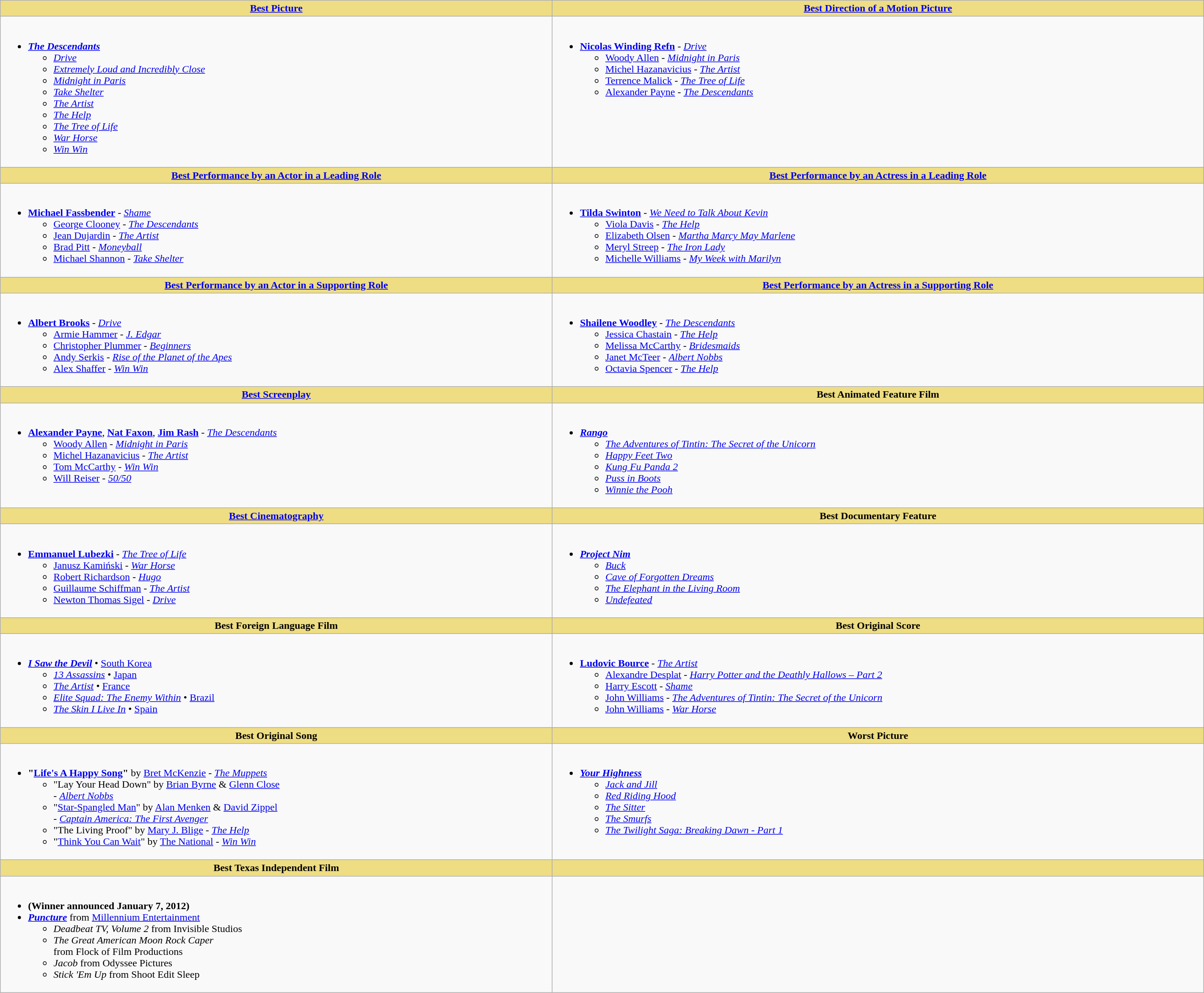<table class=wikitable style="width:150%">
<tr>
<th style="background:#EEDD82;" ! style="width="50%"><a href='#'>Best Picture</a></th>
<th style="background:#EEDD82;" ! style="width="50%"><a href='#'>Best Direction of a Motion Picture</a></th>
</tr>
<tr>
<td valign="top"><br><ul><li><strong><em><a href='#'>The Descendants</a></em></strong><ul><li><em><a href='#'>Drive</a></em></li><li><em><a href='#'>Extremely Loud and Incredibly Close</a></em></li><li><em><a href='#'>Midnight in Paris</a></em></li><li><em><a href='#'>Take Shelter</a></em></li><li><em><a href='#'>The Artist</a></em></li><li><em><a href='#'>The Help</a></em></li><li><em><a href='#'>The Tree of Life</a></em></li><li><em><a href='#'>War Horse</a></em></li><li><em><a href='#'>Win Win</a></em></li></ul></li></ul></td>
<td valign="top"><br><ul><li><strong><a href='#'>Nicolas Winding Refn</a></strong> - <em><a href='#'>Drive</a></em><ul><li><a href='#'>Woody Allen</a> - <em><a href='#'>Midnight in Paris</a></em></li><li><a href='#'>Michel Hazanavicius</a> - <em><a href='#'>The Artist</a></em></li><li><a href='#'>Terrence Malick</a> - <em><a href='#'>The Tree of Life</a></em></li><li><a href='#'>Alexander Payne</a> - <em><a href='#'>The Descendants</a></em></li></ul></li></ul></td>
</tr>
<tr>
<th style="background:#EEDD82;" ! style="width="50%"><a href='#'>Best Performance by an Actor in a Leading Role</a></th>
<th style="background:#EEDD82;" ! style="width="50%"><a href='#'>Best Performance by an Actress in a Leading Role</a></th>
</tr>
<tr>
<td valign="top"><br><ul><li><strong><a href='#'>Michael Fassbender</a></strong> - <em><a href='#'>Shame</a></em><ul><li><a href='#'>George Clooney</a> - <em><a href='#'>The Descendants</a></em></li><li><a href='#'>Jean Dujardin</a> - <em><a href='#'>The Artist</a></em></li><li><a href='#'>Brad Pitt</a> - <em><a href='#'>Moneyball</a></em></li><li><a href='#'>Michael Shannon</a> - <em><a href='#'>Take Shelter</a></em></li></ul></li></ul></td>
<td valign="top"><br><ul><li><strong><a href='#'>Tilda Swinton</a></strong> - <em><a href='#'>We Need to Talk About Kevin</a></em><ul><li><a href='#'>Viola Davis</a> - <em><a href='#'>The Help</a></em></li><li><a href='#'>Elizabeth Olsen</a> - <em><a href='#'>Martha Marcy May Marlene</a></em></li><li><a href='#'>Meryl Streep</a> - <em><a href='#'>The Iron Lady</a></em></li><li><a href='#'>Michelle Williams</a> - <em><a href='#'>My Week with Marilyn</a></em></li></ul></li></ul></td>
</tr>
<tr>
<th style="background:#EEDD82;" ! style="width="50%"><a href='#'>Best Performance by an Actor in a Supporting Role</a></th>
<th style="background:#EEDD82;" ! style="width="50%"><a href='#'>Best Performance by an Actress in a Supporting Role</a></th>
</tr>
<tr>
<td valign="top"><br><ul><li><strong><a href='#'>Albert Brooks</a></strong> - <em><a href='#'>Drive</a></em><ul><li><a href='#'>Armie Hammer</a> - <em><a href='#'>J. Edgar</a></em></li><li><a href='#'>Christopher Plummer</a> - <em><a href='#'>Beginners</a></em></li><li><a href='#'>Andy Serkis</a> - <em><a href='#'>Rise of the Planet of the Apes</a></em></li><li><a href='#'>Alex Shaffer</a> - <em><a href='#'>Win Win</a></em></li></ul></li></ul></td>
<td valign="top"><br><ul><li><strong><a href='#'>Shailene Woodley</a></strong> - <em><a href='#'>The Descendants</a></em><ul><li><a href='#'>Jessica Chastain</a> - <em><a href='#'>The Help</a></em></li><li><a href='#'>Melissa McCarthy</a> - <em><a href='#'>Bridesmaids</a></em></li><li><a href='#'>Janet McTeer</a> - <em><a href='#'>Albert Nobbs</a></em></li><li><a href='#'>Octavia Spencer</a> - <em><a href='#'>The Help</a></em></li></ul></li></ul></td>
</tr>
<tr>
<th style="background:#EEDD82;" ! style="width="50%"><a href='#'>Best Screenplay</a></th>
<th style="background:#EEDD82;" ! style="width="50%">Best Animated Feature Film</th>
</tr>
<tr>
<td valign="top"><br><ul><li><strong><a href='#'>Alexander Payne</a></strong>, <strong><a href='#'>Nat Faxon</a></strong>, <strong><a href='#'>Jim Rash</a></strong> - <em><a href='#'>The Descendants</a></em><ul><li><a href='#'>Woody Allen</a> - <em><a href='#'>Midnight in Paris</a></em></li><li><a href='#'>Michel Hazanavicius</a> - <em><a href='#'>The Artist</a></em></li><li><a href='#'>Tom McCarthy</a> - <em><a href='#'>Win Win</a></em></li><li><a href='#'>Will Reiser</a> - <em><a href='#'>50/50</a></em></li></ul></li></ul></td>
<td valign="top"><br><ul><li><strong><em><a href='#'>Rango</a></em></strong><ul><li><em><a href='#'>The Adventures of Tintin: The Secret of the Unicorn</a></em></li><li><em><a href='#'>Happy Feet Two</a></em></li><li><em><a href='#'>Kung Fu Panda 2</a></em></li><li><em><a href='#'>Puss in Boots</a></em></li><li><em><a href='#'>Winnie the Pooh</a></em></li></ul></li></ul></td>
</tr>
<tr>
<th style="background:#EEDD82;" ! style="width="50%"><a href='#'>Best Cinematography</a></th>
<th style="background:#EEDD82;" ! style="width="50%">Best Documentary Feature</th>
</tr>
<tr>
<td valign="top"><br><ul><li><strong><a href='#'>Emmanuel Lubezki</a></strong> - <em><a href='#'>The Tree of Life</a></em><ul><li><a href='#'>Janusz Kamiński</a> - <em><a href='#'>War Horse</a></em></li><li><a href='#'>Robert Richardson</a> - <em><a href='#'>Hugo</a></em></li><li><a href='#'>Guillaume Schiffman</a> - <em><a href='#'>The Artist</a></em></li><li><a href='#'>Newton Thomas Sigel</a> - <em><a href='#'>Drive</a></em></li></ul></li></ul></td>
<td valign="top"><br><ul><li><strong><em><a href='#'>Project Nim</a></em></strong><ul><li><em><a href='#'>Buck</a></em></li><li><em><a href='#'>Cave of Forgotten Dreams</a></em></li><li><em><a href='#'>The Elephant in the Living Room</a></em></li><li><em><a href='#'>Undefeated</a></em></li></ul></li></ul></td>
</tr>
<tr>
<th style="background:#EEDD82;" ! style="width="50%">Best Foreign Language Film</th>
<th style="background:#EEDD82;" ! style="width="50%">Best Original Score</th>
</tr>
<tr>
<td valign="top"><br><ul><li><strong><em><a href='#'>I Saw the Devil</a></em></strong> • <a href='#'>South Korea</a><ul><li><em><a href='#'>13 Assassins</a></em> • <a href='#'>Japan</a></li><li><em><a href='#'>The Artist</a></em> • <a href='#'>France</a></li><li><em><a href='#'>Elite Squad: The Enemy Within</a></em> • <a href='#'>Brazil</a></li><li><em><a href='#'>The Skin I Live In</a></em> • <a href='#'>Spain</a></li></ul></li></ul></td>
<td valign="top"><br><ul><li><strong><a href='#'>Ludovic Bource</a></strong> - <em><a href='#'>The Artist</a></em><ul><li><a href='#'>Alexandre Desplat</a> - <em><a href='#'>Harry Potter and the Deathly Hallows – Part 2</a></em></li><li><a href='#'>Harry Escott</a> - <em><a href='#'>Shame</a></em></li><li><a href='#'>John Williams</a> - <em><a href='#'>The Adventures of Tintin: The Secret of the Unicorn</a></em></li><li><a href='#'>John Williams</a> - <em><a href='#'>War Horse</a></em></li></ul></li></ul></td>
</tr>
<tr>
<th style="background:#EEDD82;" ! style="width="50%">Best Original Song</th>
<th style="background:#EEDD82;" ! style="width="50%">Worst Picture</th>
</tr>
<tr>
<td valign="top"><br><ul><li><strong>"<a href='#'>Life's A Happy Song</a>"</strong> by <a href='#'>Bret McKenzie</a> - <em><a href='#'>The Muppets</a></em><ul><li>"Lay Your Head Down" by <a href='#'>Brian Byrne</a> & <a href='#'>Glenn Close</a><br>- <em><a href='#'>Albert Nobbs</a></em></li><li>"<a href='#'>Star-Spangled Man</a>" by <a href='#'>Alan Menken</a> & <a href='#'>David Zippel</a><br>- <em><a href='#'>Captain America: The First Avenger</a></em></li><li>"The Living Proof" by <a href='#'>Mary J. Blige</a> - <em><a href='#'>The Help</a></em></li><li>"<a href='#'>Think You Can Wait</a>" by <a href='#'>The National</a> - <em><a href='#'>Win Win</a></em></li></ul></li></ul></td>
<td valign="top"><br><ul><li><strong><em><a href='#'>Your Highness</a></em></strong><ul><li><em><a href='#'>Jack and Jill</a></em></li><li><em><a href='#'>Red Riding Hood</a></em></li><li><em><a href='#'>The Sitter</a></em></li><li><em><a href='#'>The Smurfs</a></em></li><li><em><a href='#'>The Twilight Saga: Breaking Dawn - Part 1</a></em></li></ul></li></ul></td>
</tr>
<tr>
<th style="background:#EEDD82;" ! style="width="50%">Best Texas Independent Film</th>
<th style="background:#EEDD82;" ! style="width="50%"></th>
</tr>
<tr>
<td valign="top"><br><ul><li><strong>(Winner announced January 7, 2012)</strong></li><li><strong><em><a href='#'>Puncture</a></em></strong> from <a href='#'>Millennium Entertainment</a><ul><li><em>Deadbeat TV, Volume 2</em> from Invisible Studios</li><li><em>The Great American Moon Rock Caper</em><br>from Flock of Film Productions</li><li><em>Jacob</em> from Odyssee Pictures</li><li><em>Stick 'Em Up</em> from Shoot Edit Sleep</li></ul></li></ul></td>
<td valign="top"></td>
</tr>
</table>
